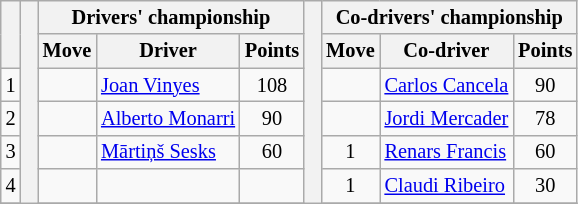<table class="wikitable" style="font-size:85%;">
<tr>
<th rowspan="2"></th>
<th rowspan="7" style="width:5px;"></th>
<th colspan="3">Drivers' championship</th>
<th rowspan="7" style="width:5px;"></th>
<th colspan="3" nowrap>Co-drivers' championship</th>
</tr>
<tr>
<th>Move</th>
<th>Driver</th>
<th>Points</th>
<th>Move</th>
<th>Co-driver</th>
<th>Points</th>
</tr>
<tr>
<td align="center">1</td>
<td align="center"></td>
<td><a href='#'>Joan Vinyes</a></td>
<td align="center">108</td>
<td align="center"></td>
<td><a href='#'>Carlos Cancela</a></td>
<td align="center">90</td>
</tr>
<tr>
<td align="center">2</td>
<td align="center"></td>
<td><a href='#'>Alberto Monarri</a></td>
<td align="center">90</td>
<td align="center"></td>
<td><a href='#'>Jordi Mercader</a></td>
<td align="center">78</td>
</tr>
<tr>
<td align="center">3</td>
<td align="center"></td>
<td><a href='#'>Mārtiņš Sesks</a></td>
<td align="center">60</td>
<td align="center"> 1</td>
<td><a href='#'>Renars Francis</a></td>
<td align="center">60</td>
</tr>
<tr>
<td align="center">4</td>
<td></td>
<td></td>
<td></td>
<td align="center"> 1</td>
<td><a href='#'>Claudi Ribeiro</a></td>
<td align="center">30</td>
</tr>
<tr>
</tr>
</table>
